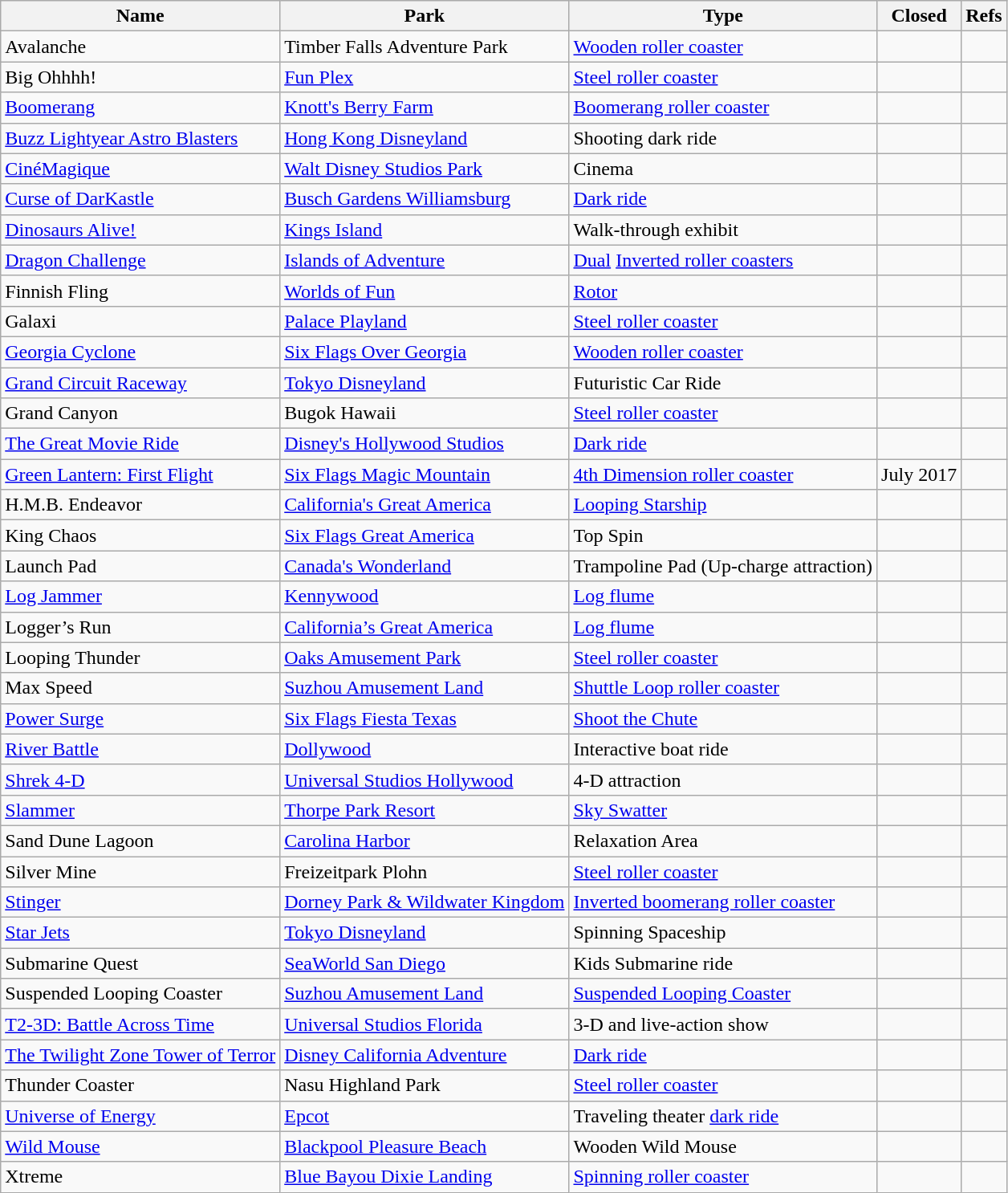<table class="wikitable sortable">
<tr>
<th>Name</th>
<th>Park</th>
<th>Type</th>
<th>Closed</th>
<th>Refs</th>
</tr>
<tr>
<td>Avalanche</td>
<td>Timber Falls Adventure Park</td>
<td><a href='#'>Wooden roller coaster</a></td>
<td></td>
<td></td>
</tr>
<tr>
<td>Big Ohhhh!</td>
<td><a href='#'>Fun Plex</a></td>
<td><a href='#'>Steel roller coaster</a></td>
<td></td>
<td></td>
</tr>
<tr>
<td><a href='#'>Boomerang</a></td>
<td><a href='#'>Knott's Berry Farm</a></td>
<td><a href='#'>Boomerang roller coaster</a></td>
<td></td>
<td></td>
</tr>
<tr>
<td><a href='#'>Buzz Lightyear Astro Blasters</a></td>
<td><a href='#'>Hong Kong Disneyland</a></td>
<td>Shooting dark ride</td>
<td></td>
<td></td>
</tr>
<tr>
<td><a href='#'>CinéMagique</a></td>
<td><a href='#'>Walt Disney Studios Park</a></td>
<td>Cinema</td>
<td></td>
<td></td>
</tr>
<tr>
<td><a href='#'>Curse of DarKastle</a></td>
<td><a href='#'>Busch Gardens Williamsburg</a></td>
<td><a href='#'>Dark ride</a></td>
<td></td>
<td></td>
</tr>
<tr>
<td><a href='#'>Dinosaurs Alive!</a></td>
<td><a href='#'>Kings Island</a></td>
<td>Walk-through exhibit</td>
<td></td>
<td></td>
</tr>
<tr>
<td><a href='#'>Dragon Challenge</a></td>
<td><a href='#'>Islands of Adventure</a></td>
<td><a href='#'>Dual</a> <a href='#'>Inverted roller coasters</a></td>
<td></td>
<td></td>
</tr>
<tr>
<td>Finnish Fling</td>
<td><a href='#'>Worlds of Fun</a></td>
<td><a href='#'>Rotor</a></td>
<td></td>
<td></td>
</tr>
<tr>
<td>Galaxi</td>
<td><a href='#'>Palace Playland</a></td>
<td><a href='#'>Steel roller coaster</a></td>
<td></td>
<td></td>
</tr>
<tr>
<td><a href='#'>Georgia Cyclone</a></td>
<td><a href='#'>Six Flags Over Georgia</a></td>
<td><a href='#'>Wooden roller coaster</a></td>
<td></td>
<td></td>
</tr>
<tr>
<td><a href='#'>Grand Circuit Raceway</a></td>
<td><a href='#'>Tokyo Disneyland</a></td>
<td>Futuristic Car Ride</td>
<td></td>
<td></td>
</tr>
<tr>
<td>Grand Canyon</td>
<td>Bugok Hawaii</td>
<td><a href='#'>Steel roller coaster</a></td>
<td></td>
<td></td>
</tr>
<tr>
<td><a href='#'>The Great Movie Ride</a></td>
<td><a href='#'>Disney's Hollywood Studios</a></td>
<td><a href='#'>Dark ride</a></td>
<td></td>
<td></td>
</tr>
<tr>
<td><a href='#'>Green Lantern: First Flight</a></td>
<td><a href='#'>Six Flags Magic Mountain</a></td>
<td><a href='#'>4th Dimension roller coaster</a></td>
<td>July 2017</td>
<td></td>
</tr>
<tr>
<td>H.M.B. Endeavor</td>
<td><a href='#'>California's Great America</a></td>
<td><a href='#'>Looping Starship</a></td>
<td></td>
<td></td>
</tr>
<tr>
<td>King Chaos</td>
<td><a href='#'>Six Flags Great America</a></td>
<td>Top Spin</td>
<td></td>
<td></td>
</tr>
<tr>
<td>Launch Pad</td>
<td><a href='#'>Canada's Wonderland</a></td>
<td>Trampoline Pad (Up-charge attraction)</td>
<td></td>
<td></td>
</tr>
<tr>
<td><a href='#'>Log Jammer</a></td>
<td><a href='#'>Kennywood</a></td>
<td><a href='#'>Log flume</a></td>
<td></td>
<td></td>
</tr>
<tr>
<td>Logger’s Run</td>
<td><a href='#'>California’s Great America</a></td>
<td><a href='#'>Log flume</a></td>
<td></td>
<td></td>
</tr>
<tr>
<td>Looping Thunder</td>
<td><a href='#'>Oaks Amusement Park</a></td>
<td><a href='#'>Steel roller coaster</a></td>
<td></td>
<td></td>
</tr>
<tr>
<td>Max Speed</td>
<td><a href='#'>Suzhou Amusement Land</a></td>
<td><a href='#'>Shuttle Loop roller coaster</a></td>
<td></td>
<td></td>
</tr>
<tr>
<td><a href='#'>Power Surge</a></td>
<td><a href='#'>Six Flags Fiesta Texas</a></td>
<td><a href='#'>Shoot the Chute</a></td>
<td></td>
<td></td>
</tr>
<tr>
<td><a href='#'>River Battle</a></td>
<td><a href='#'>Dollywood</a></td>
<td>Interactive boat ride</td>
<td></td>
<td></td>
</tr>
<tr>
<td><a href='#'>Shrek 4-D</a></td>
<td><a href='#'>Universal Studios Hollywood</a></td>
<td>4-D attraction</td>
<td></td>
<td></td>
</tr>
<tr>
<td><a href='#'>Slammer</a></td>
<td><a href='#'>Thorpe Park Resort</a></td>
<td><a href='#'>Sky Swatter</a></td>
<td></td>
<td></td>
</tr>
<tr>
<td>Sand Dune Lagoon</td>
<td><a href='#'>Carolina Harbor</a></td>
<td>Relaxation Area</td>
<td></td>
<td></td>
</tr>
<tr>
<td>Silver Mine</td>
<td>Freizeitpark Plohn</td>
<td><a href='#'>Steel roller coaster</a></td>
<td></td>
<td></td>
</tr>
<tr>
<td><a href='#'>Stinger</a></td>
<td><a href='#'>Dorney Park & Wildwater Kingdom</a></td>
<td><a href='#'>Inverted boomerang roller coaster</a></td>
<td></td>
<td></td>
</tr>
<tr>
<td><a href='#'>Star Jets</a></td>
<td><a href='#'>Tokyo Disneyland</a></td>
<td>Spinning Spaceship</td>
<td></td>
<td></td>
</tr>
<tr>
<td>Submarine Quest</td>
<td><a href='#'>SeaWorld San Diego</a></td>
<td>Kids Submarine ride</td>
<td></td>
<td></td>
</tr>
<tr>
<td>Suspended Looping Coaster</td>
<td><a href='#'>Suzhou Amusement Land</a></td>
<td><a href='#'>Suspended Looping Coaster</a></td>
<td></td>
<td></td>
</tr>
<tr>
<td><a href='#'>T2-3D: Battle Across Time</a></td>
<td><a href='#'>Universal Studios Florida</a></td>
<td>3-D and live-action show</td>
<td></td>
<td></td>
</tr>
<tr>
<td><a href='#'>The Twilight Zone Tower of Terror</a></td>
<td><a href='#'>Disney California Adventure</a></td>
<td><a href='#'>Dark ride</a></td>
<td></td>
<td></td>
</tr>
<tr>
<td>Thunder Coaster</td>
<td>Nasu Highland Park</td>
<td><a href='#'>Steel roller coaster</a></td>
<td></td>
<td></td>
</tr>
<tr>
<td><a href='#'>Universe of Energy</a></td>
<td><a href='#'>Epcot</a></td>
<td>Traveling theater <a href='#'>dark ride</a></td>
<td></td>
<td></td>
</tr>
<tr>
<td><a href='#'>Wild Mouse</a></td>
<td><a href='#'>Blackpool Pleasure Beach</a></td>
<td>Wooden Wild Mouse</td>
<td></td>
<td></td>
</tr>
<tr>
<td>Xtreme</td>
<td><a href='#'>Blue Bayou Dixie Landing</a></td>
<td><a href='#'>Spinning roller coaster</a></td>
<td></td>
<td></td>
</tr>
</table>
